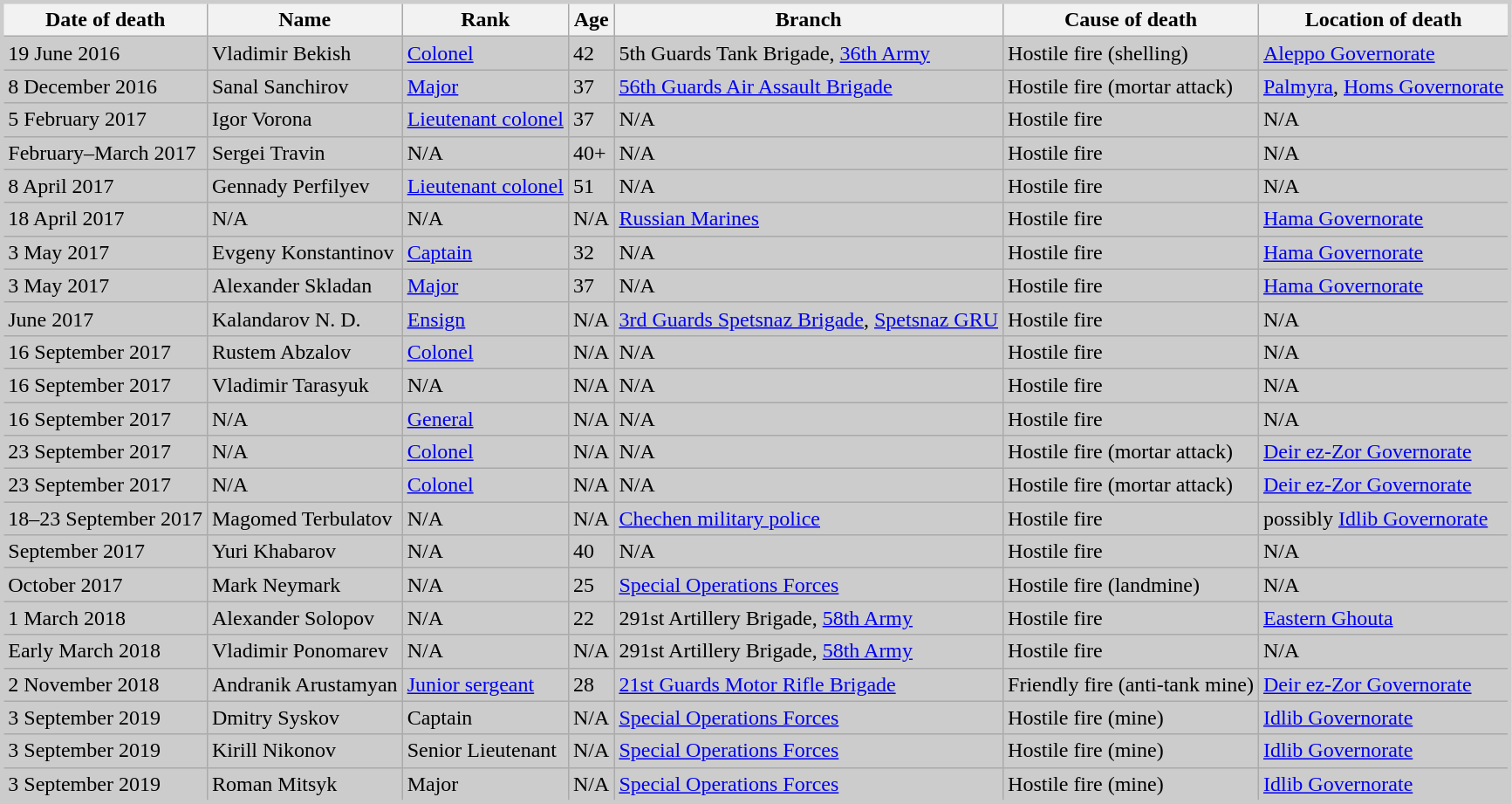<table class="wikitable sortable" style="border:3px solid #cccccc; background:#cccccc;">
<tr>
<th>Date of death</th>
<th>Name</th>
<th>Rank</th>
<th>Age</th>
<th>Branch</th>
<th>Cause of death</th>
<th>Location of death</th>
</tr>
<tr>
<td>19 June 2016</td>
<td>Vladimir Bekish</td>
<td><a href='#'>Colonel</a></td>
<td>42</td>
<td>5th Guards Tank Brigade, <a href='#'>36th Army</a></td>
<td>Hostile fire (shelling)</td>
<td><a href='#'>Aleppo Governorate</a></td>
</tr>
<tr>
<td>8 December 2016</td>
<td>Sanal Sanchirov</td>
<td><a href='#'>Major</a></td>
<td>37</td>
<td><a href='#'>56th Guards Air Assault Brigade</a></td>
<td>Hostile fire (mortar attack)</td>
<td><a href='#'>Palmyra</a>, <a href='#'>Homs Governorate</a></td>
</tr>
<tr>
<td>5 February 2017</td>
<td>Igor Vorona</td>
<td><a href='#'>Lieutenant colonel</a></td>
<td>37</td>
<td>N/A</td>
<td>Hostile fire</td>
<td>N/A</td>
</tr>
<tr>
<td>February–March 2017</td>
<td>Sergei Travin</td>
<td>N/A</td>
<td>40+</td>
<td>N/A</td>
<td>Hostile fire</td>
<td>N/A</td>
</tr>
<tr>
<td>8 April 2017</td>
<td>Gennady Perfilyev</td>
<td><a href='#'>Lieutenant colonel</a></td>
<td>51</td>
<td>N/A</td>
<td>Hostile fire</td>
<td>N/A</td>
</tr>
<tr>
<td>18 April 2017</td>
<td>N/A</td>
<td>N/A</td>
<td>N/A</td>
<td><a href='#'>Russian Marines</a></td>
<td>Hostile fire</td>
<td><a href='#'>Hama Governorate</a></td>
</tr>
<tr>
<td>3 May 2017</td>
<td>Evgeny Konstantinov</td>
<td><a href='#'>Captain</a></td>
<td>32</td>
<td>N/A</td>
<td>Hostile fire</td>
<td><a href='#'>Hama Governorate</a></td>
</tr>
<tr>
<td>3 May 2017</td>
<td>Alexander Skladan</td>
<td><a href='#'>Major</a></td>
<td>37</td>
<td>N/A</td>
<td>Hostile fire</td>
<td><a href='#'>Hama Governorate</a></td>
</tr>
<tr>
<td>June 2017</td>
<td>Kalandarov N. D.</td>
<td><a href='#'>Ensign</a></td>
<td>N/A</td>
<td><a href='#'>3rd Guards Spetsnaz Brigade</a>, <a href='#'>Spetsnaz GRU</a></td>
<td>Hostile fire</td>
<td>N/A</td>
</tr>
<tr>
<td>16 September 2017</td>
<td>Rustem Abzalov</td>
<td><a href='#'>Colonel</a></td>
<td>N/A</td>
<td>N/A</td>
<td>Hostile fire</td>
<td>N/A</td>
</tr>
<tr>
<td>16 September 2017</td>
<td>Vladimir Tarasyuk</td>
<td>N/A</td>
<td>N/A</td>
<td>N/A</td>
<td>Hostile fire</td>
<td>N/A</td>
</tr>
<tr>
<td>16 September 2017</td>
<td>N/A</td>
<td><a href='#'>General</a></td>
<td>N/A</td>
<td>N/A</td>
<td>Hostile fire</td>
<td>N/A</td>
</tr>
<tr>
<td>23 September 2017</td>
<td>N/A</td>
<td><a href='#'>Colonel</a></td>
<td>N/A</td>
<td>N/A</td>
<td>Hostile fire (mortar attack)</td>
<td><a href='#'>Deir ez-Zor Governorate</a></td>
</tr>
<tr>
<td>23 September 2017</td>
<td>N/A</td>
<td><a href='#'>Colonel</a></td>
<td>N/A</td>
<td>N/A</td>
<td>Hostile fire (mortar attack)</td>
<td><a href='#'>Deir ez-Zor Governorate</a></td>
</tr>
<tr>
<td>18–23 September 2017</td>
<td>Magomed Terbulatov</td>
<td>N/A</td>
<td>N/A</td>
<td><a href='#'>Chechen military police</a></td>
<td>Hostile fire</td>
<td>possibly <a href='#'>Idlib Governorate</a></td>
</tr>
<tr>
<td>September 2017</td>
<td>Yuri Khabarov</td>
<td>N/A</td>
<td>40</td>
<td>N/A</td>
<td>Hostile fire</td>
<td>N/A</td>
</tr>
<tr>
<td>October 2017</td>
<td>Mark Neymark</td>
<td>N/A</td>
<td>25</td>
<td><a href='#'>Special Operations Forces</a></td>
<td>Hostile fire (landmine)</td>
<td>N/A</td>
</tr>
<tr>
<td>1 March 2018</td>
<td>Alexander Solopov</td>
<td>N/A</td>
<td>22</td>
<td>291st Artillery Brigade, <a href='#'>58th Army</a></td>
<td>Hostile fire</td>
<td><a href='#'>Eastern Ghouta</a></td>
</tr>
<tr>
<td>Early March 2018</td>
<td>Vladimir Ponomarev</td>
<td>N/A</td>
<td>N/A</td>
<td>291st Artillery Brigade, <a href='#'>58th Army</a></td>
<td>Hostile fire</td>
<td>N/A</td>
</tr>
<tr>
<td>2 November 2018</td>
<td>Andranik Arustamyan</td>
<td><a href='#'>Junior sergeant</a></td>
<td>28</td>
<td><a href='#'>21st Guards Motor Rifle Brigade</a></td>
<td>Friendly fire (anti-tank mine)</td>
<td><a href='#'>Deir ez-Zor Governorate</a></td>
</tr>
<tr>
<td>3 September 2019</td>
<td>Dmitry Syskov</td>
<td>Captain</td>
<td>N/A</td>
<td><a href='#'>Special Operations Forces</a></td>
<td>Hostile fire (mine)</td>
<td><a href='#'>Idlib Governorate</a></td>
</tr>
<tr>
<td>3 September 2019</td>
<td>Kirill Nikonov</td>
<td>Senior Lieutenant</td>
<td>N/A</td>
<td><a href='#'>Special Operations Forces</a></td>
<td>Hostile fire (mine)</td>
<td><a href='#'>Idlib Governorate</a></td>
</tr>
<tr>
<td>3 September 2019</td>
<td>Roman Mitsyk</td>
<td>Major</td>
<td>N/A</td>
<td><a href='#'>Special Operations Forces</a></td>
<td>Hostile fire (mine)</td>
<td><a href='#'>Idlib Governorate</a></td>
</tr>
</table>
